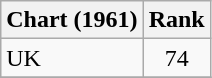<table class="wikitable">
<tr>
<th>Chart (1961)</th>
<th style="text-align:center;">Rank</th>
</tr>
<tr>
<td>UK </td>
<td style="text-align:center;">74</td>
</tr>
<tr>
</tr>
</table>
